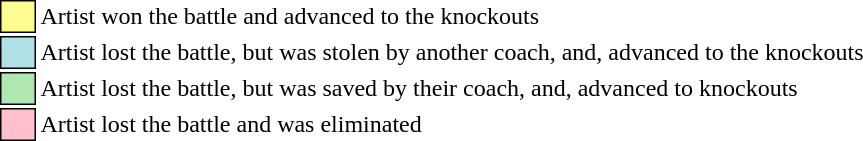<table class="toccolours" style="font-size: 100%">
<tr>
<td style="background:#fdfc8f; border:1px solid black">     </td>
<td>Artist won the battle and advanced to the knockouts</td>
</tr>
<tr>
<td style="background:#b0e0e6; border:1px solid black">     </td>
<td>Artist lost the battle, but was stolen by another coach, and, advanced to the knockouts</td>
</tr>
<tr>
<td style="background:#b0e6b0; border:1px solid black">     </td>
<td>Artist lost the battle, but was saved by their coach, and, advanced to knockouts</td>
</tr>
<tr>
<td style="background:pink; border:1px solid black">     </td>
<td>Artist lost the battle and was eliminated</td>
</tr>
</table>
